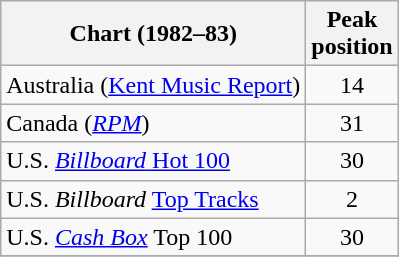<table class="wikitable sortable">
<tr>
<th>Chart (1982–83)</th>
<th>Peak<br>position</th>
</tr>
<tr>
<td>Australia (<a href='#'>Kent Music Report</a>)</td>
<td align="center">14</td>
</tr>
<tr>
<td>Canada (<em><a href='#'>RPM</a></em>)</td>
<td style="text-align:center;">31</td>
</tr>
<tr>
<td>U.S. <a href='#'><em>Billboard</em> Hot 100</a></td>
<td align="center">30</td>
</tr>
<tr>
<td>U.S. <em>Billboard</em> <a href='#'>Top Tracks</a></td>
<td align="center">2</td>
</tr>
<tr>
<td>U.S. <a href='#'><em>Cash Box</em></a> Top 100</td>
<td align="center">30</td>
</tr>
<tr>
</tr>
</table>
